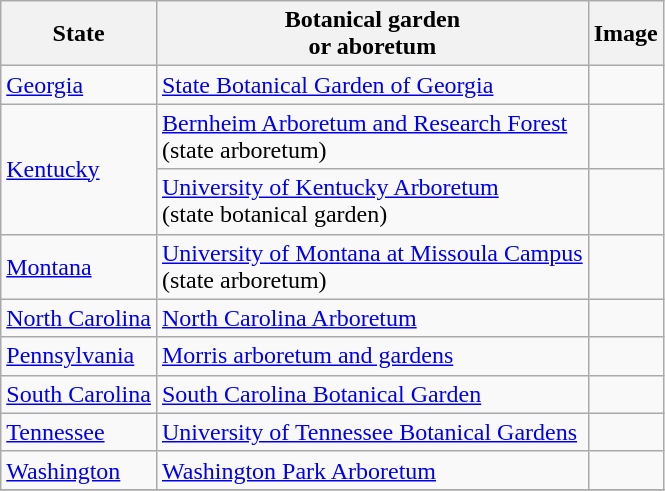<table class="wikitable">
<tr>
<th>State</th>
<th>Botanical garden<br> or aboretum</th>
<th>Image</th>
</tr>
<tr>
<td><a href='#'>Georgia</a></td>
<td><a href='#'>State Botanical Garden of Georgia</a></td>
<td></td>
</tr>
<tr>
<td rowspan=2><a href='#'>Kentucky</a></td>
<td><a href='#'>Bernheim Arboretum and Research Forest</a><br>(state arboretum)</td>
<td></td>
</tr>
<tr>
<td><a href='#'>University of Kentucky Arboretum</a><br>(state botanical garden)</td>
<td></td>
</tr>
<tr>
<td><a href='#'>Montana</a></td>
<td><a href='#'>University of Montana at Missoula Campus</a> <br>(state arboretum)</td>
<td></td>
</tr>
<tr>
<td><a href='#'>North Carolina</a></td>
<td><a href='#'>North Carolina Arboretum</a></td>
<td></td>
</tr>
<tr>
<td><a href='#'>Pennsylvania</a></td>
<td><a href='#'>Morris arboretum and gardens</a></td>
<td></td>
</tr>
<tr>
<td><a href='#'>South Carolina</a></td>
<td><a href='#'>South Carolina Botanical Garden</a></td>
<td></td>
</tr>
<tr>
<td><a href='#'>Tennessee</a></td>
<td><a href='#'>University of Tennessee Botanical Gardens</a></td>
<td></td>
</tr>
<tr>
<td><a href='#'>Washington</a></td>
<td><a href='#'>Washington Park Arboretum</a></td>
<td></td>
</tr>
<tr>
</tr>
</table>
